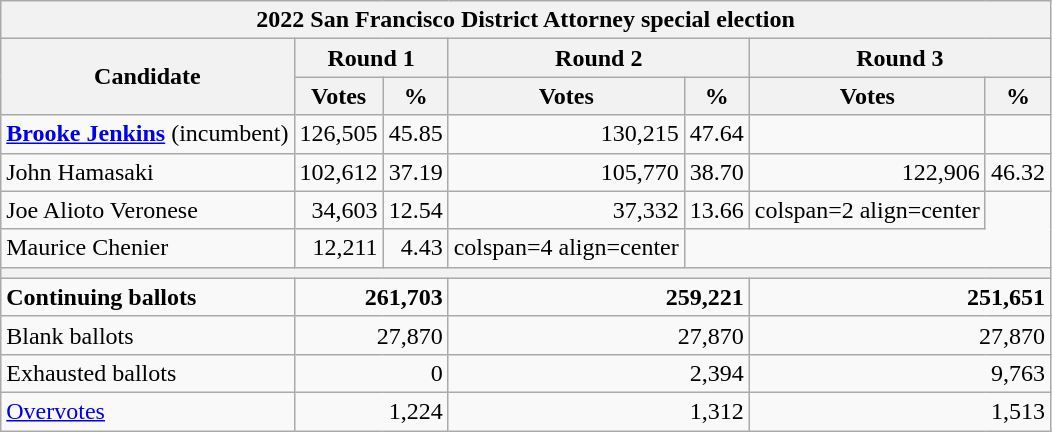<table class="wikitable sortable" style="text-align:right;">
<tr>
<th colspan=7>2022 San Francisco District Attorney special election</th>
</tr>
<tr>
<th rowspan=2>Candidate</th>
<th colspan=2>Round 1</th>
<th colspan=2>Round 2</th>
<th colspan=2>Round 3</th>
</tr>
<tr>
<th>Votes</th>
<th>%</th>
<th>Votes</th>
<th>%</th>
<th>Votes</th>
<th>%</th>
</tr>
<tr>
<td align=left><strong><a href='#'>Brooke Jenkins</a></strong> (incumbent)</td>
<td>126,505</td>
<td>45.85</td>
<td>130,215</td>
<td>47.64</td>
<td></td>
<td></td>
</tr>
<tr>
<td align=left>John Hamasaki</td>
<td>102,612</td>
<td>37.19</td>
<td>105,770</td>
<td>38.70</td>
<td>122,906</td>
<td>46.32</td>
</tr>
<tr>
<td align=left>Joe Alioto Veronese</td>
<td>34,603</td>
<td>12.54</td>
<td>37,332</td>
<td>13.66</td>
<td>colspan=2 align=center </td>
</tr>
<tr>
<td align=left>Maurice Chenier</td>
<td>12,211</td>
<td>4.43</td>
<td>colspan=4 align=center </td>
</tr>
<tr>
<th colspan=7></th>
</tr>
<tr style="font-weight:bold">
<td align=left>Continuing ballots</td>
<td colspan=2>261,703</td>
<td colspan=2>259,221</td>
<td colspan=2>251,651</td>
</tr>
<tr>
<td align=left>Blank ballots</td>
<td colspan=2>27,870</td>
<td colspan=2>27,870</td>
<td colspan=2>27,870</td>
</tr>
<tr>
<td align=left>Exhausted ballots</td>
<td colspan=2>0</td>
<td colspan=2>2,394</td>
<td colspan=2>9,763</td>
</tr>
<tr>
<td align=left><a href='#'>Overvotes</a></td>
<td colspan=2>1,224</td>
<td colspan=2>1,312</td>
<td colspan=2>1,513</td>
</tr>
</table>
